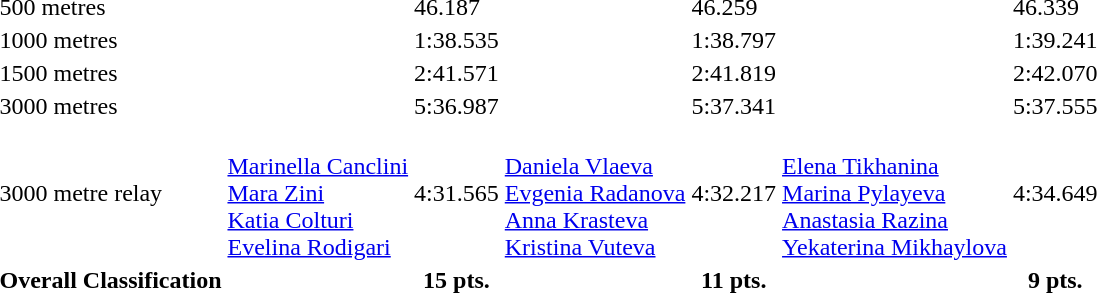<table>
<tr>
<td>500 metres</td>
<td></td>
<td>46.187</td>
<td></td>
<td>46.259</td>
<td></td>
<td>46.339</td>
</tr>
<tr>
<td>1000 metres</td>
<td></td>
<td>1:38.535</td>
<td></td>
<td>1:38.797</td>
<td></td>
<td>1:39.241</td>
</tr>
<tr>
<td>1500 metres</td>
<td></td>
<td>2:41.571</td>
<td></td>
<td>2:41.819</td>
<td></td>
<td>2:42.070</td>
</tr>
<tr>
<td>3000 metres</td>
<td></td>
<td>5:36.987</td>
<td></td>
<td>5:37.341</td>
<td></td>
<td>5:37.555</td>
</tr>
<tr>
<td>3000 metre relay</td>
<td valign=top><br><a href='#'>Marinella Canclini</a><br><a href='#'>Mara Zini</a><br><a href='#'>Katia Colturi</a><br><a href='#'>Evelina Rodigari</a></td>
<td>4:31.565</td>
<td valign=top><br><a href='#'>Daniela Vlaeva</a><br><a href='#'>Evgenia Radanova</a><br><a href='#'>Anna Krasteva</a><br><a href='#'>Kristina Vuteva</a></td>
<td>4:32.217</td>
<td valign=top><br><a href='#'>Elena Tikhanina</a><br><a href='#'>Marina Pylayeva</a><br><a href='#'>Anastasia Razina</a><br><a href='#'>Yekaterina Mikhaylova</a></td>
<td>4:34.649</td>
</tr>
<tr>
<th>Overall Classification</th>
<th></th>
<th>15 pts.</th>
<th></th>
<th>11 pts.</th>
<th></th>
<th>9 pts.</th>
</tr>
</table>
